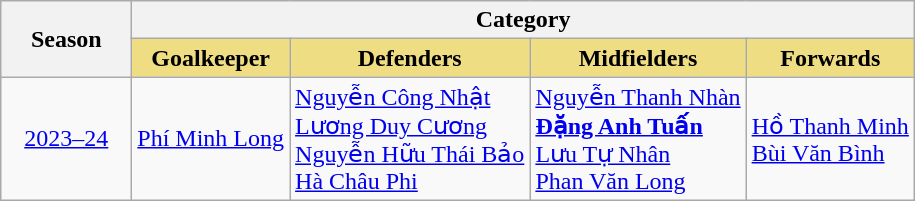<table class="wikitable">
<tr>
<th width="80" rowspan="2">Season</th>
<th colspan="4">Category</th>
</tr>
<tr>
<th style="background-color: #eedd82">Goalkeeper</th>
<th style="background-color: #eedd82">Defenders</th>
<th style="background-color: #eedd82">Midfielders</th>
<th style="background-color: #eedd82">Forwards</th>
</tr>
<tr>
<td align="center"><a href='#'>2023–24</a></td>
<td> <a href='#'>Phí Minh Long</a> </td>
<td> <a href='#'>Nguyễn Công Nhật</a>  <br>  <a href='#'>Lương Duy Cương</a>  <br>  <a href='#'>Nguyễn Hữu Thái Bảo</a>  <br>  <a href='#'>Hà Châu Phi</a> </td>
<td> <a href='#'>Nguyễn Thanh Nhàn</a>  <br>  <strong><a href='#'>Đặng Anh Tuấn</a></strong>  <br>  <a href='#'>Lưu Tự Nhân</a>  <br>  <a href='#'>Phan Văn Long</a> </td>
<td> <a href='#'>Hồ Thanh Minh</a>  <br>  <a href='#'>Bùi Văn Bình</a> </td>
</tr>
</table>
